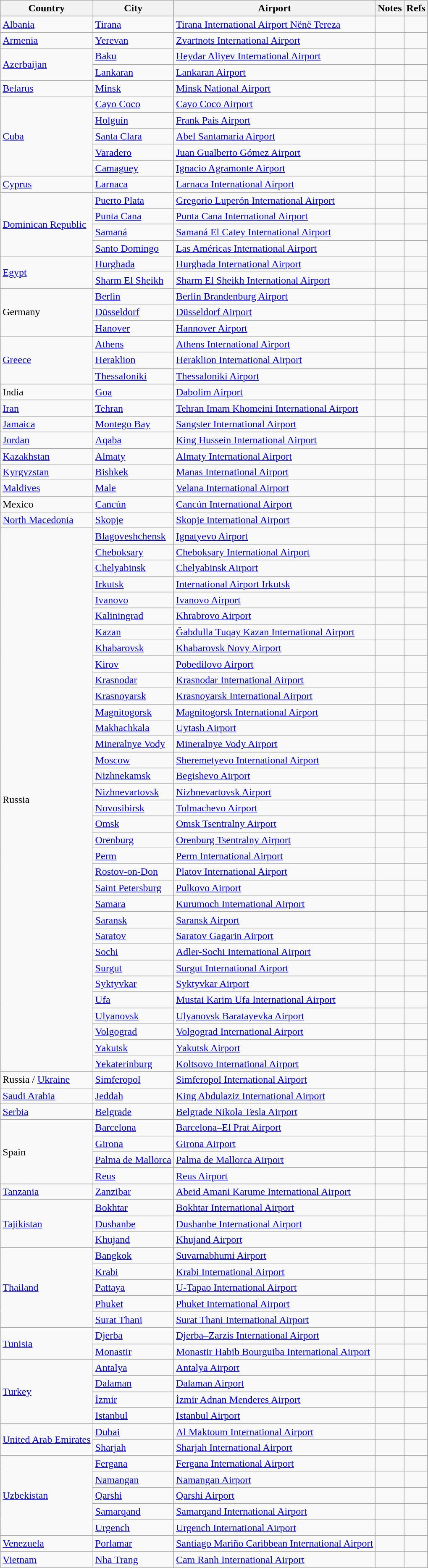<table class="sortable wikitable">
<tr>
<th>Country</th>
<th>City</th>
<th>Airport</th>
<th>Notes</th>
<th>Refs</th>
</tr>
<tr>
<td><a href='#'>Albania</a></td>
<td><a href='#'>Tirana</a></td>
<td><a href='#'>Tirana International Airport Nënë Tereza</a></td>
<td></td>
<td align=center></td>
</tr>
<tr>
<td><a href='#'>Armenia</a></td>
<td><a href='#'>Yerevan</a></td>
<td><a href='#'>Zvartnots International Airport</a></td>
<td></td>
<td align=center></td>
</tr>
<tr>
<td rowspan="2"><a href='#'>Azerbaijan</a></td>
<td><a href='#'>Baku</a></td>
<td><a href='#'>Heydar Aliyev International Airport</a></td>
<td></td>
<td align=center></td>
</tr>
<tr>
<td><a href='#'>Lankaran</a></td>
<td><a href='#'>Lankaran Airport</a></td>
<td></td>
<td align=center></td>
</tr>
<tr>
<td><a href='#'>Belarus</a></td>
<td><a href='#'>Minsk</a></td>
<td><a href='#'>Minsk National Airport</a></td>
<td></td>
<td align=center></td>
</tr>
<tr>
<td rowspan="5"><a href='#'>Cuba</a></td>
<td><a href='#'>Cayo Coco</a></td>
<td><a href='#'>Cayo Coco Airport</a></td>
<td></td>
<td align=center></td>
</tr>
<tr>
<td><a href='#'>Holguín</a></td>
<td><a href='#'>Frank País Airport</a></td>
<td></td>
<td align=center></td>
</tr>
<tr>
<td><a href='#'>Santa Clara</a></td>
<td><a href='#'>Abel Santamaría Airport</a></td>
<td></td>
<td align=center></td>
</tr>
<tr>
<td><a href='#'>Varadero</a></td>
<td><a href='#'>Juan Gualberto Gómez Airport</a></td>
<td></td>
<td align=center></td>
</tr>
<tr>
<td><a href='#'>Camaguey</a></td>
<td><a href='#'>Ignacio Agramonte Airport</a></td>
<td></td>
<td align=center></td>
</tr>
<tr>
<td><a href='#'>Cyprus</a></td>
<td><a href='#'>Larnaca</a></td>
<td><a href='#'>Larnaca International Airport</a></td>
<td></td>
<td align=center></td>
</tr>
<tr>
<td rowspan="4"><a href='#'>Dominican Republic</a></td>
<td><a href='#'>Puerto Plata</a></td>
<td><a href='#'>Gregorio Luperón International Airport</a></td>
<td></td>
<td align=center></td>
</tr>
<tr>
<td><a href='#'>Punta Cana</a></td>
<td><a href='#'>Punta Cana International Airport</a></td>
<td></td>
<td align=center></td>
</tr>
<tr>
<td><a href='#'>Samaná</a></td>
<td><a href='#'>Samaná El Catey International Airport</a></td>
<td></td>
<td align=center></td>
</tr>
<tr>
<td><a href='#'>Santo Domingo</a></td>
<td><a href='#'>Las Américas International Airport</a></td>
<td></td>
<td align=center></td>
</tr>
<tr>
<td rowspan="2"><a href='#'>Egypt</a></td>
<td><a href='#'>Hurghada</a></td>
<td><a href='#'>Hurghada International Airport</a></td>
<td></td>
<td align=center></td>
</tr>
<tr>
<td><a href='#'>Sharm El Sheikh</a></td>
<td><a href='#'>Sharm El Sheikh International Airport</a></td>
<td></td>
<td align=center></td>
</tr>
<tr>
<td rowspan="3">Germany</td>
<td><a href='#'>Berlin</a></td>
<td><a href='#'>Berlin Brandenburg Airport</a></td>
<td></td>
<td align=center></td>
</tr>
<tr>
<td><a href='#'>Düsseldorf</a></td>
<td><a href='#'>Düsseldorf Airport</a></td>
<td></td>
<td align=center></td>
</tr>
<tr>
<td><a href='#'>Hanover</a></td>
<td><a href='#'>Hannover Airport</a></td>
<td></td>
<td align=center></td>
</tr>
<tr>
<td rowspan="3"><a href='#'>Greece</a></td>
<td><a href='#'>Athens</a></td>
<td><a href='#'>Athens International Airport</a></td>
<td></td>
<td align=center></td>
</tr>
<tr>
<td><a href='#'>Heraklion</a></td>
<td><a href='#'>Heraklion International Airport</a></td>
<td></td>
<td align=center></td>
</tr>
<tr>
<td><a href='#'>Thessaloniki</a></td>
<td><a href='#'>Thessaloniki Airport</a></td>
<td></td>
<td align=center></td>
</tr>
<tr>
<td>India</td>
<td><a href='#'>Goa</a></td>
<td><a href='#'>Dabolim Airport</a></td>
<td></td>
<td align=center></td>
</tr>
<tr>
<td><a href='#'>Iran</a></td>
<td><a href='#'>Tehran</a></td>
<td><a href='#'>Tehran Imam Khomeini International Airport</a></td>
<td></td>
<td align=center></td>
</tr>
<tr>
<td><a href='#'>Jamaica</a></td>
<td><a href='#'>Montego Bay</a></td>
<td><a href='#'>Sangster International Airport</a></td>
<td></td>
<td align=center></td>
</tr>
<tr>
<td><a href='#'>Jordan</a></td>
<td><a href='#'>Aqaba</a></td>
<td><a href='#'>King Hussein International Airport</a></td>
<td></td>
<td align=center></td>
</tr>
<tr>
<td><a href='#'>Kazakhstan</a></td>
<td><a href='#'>Almaty</a></td>
<td><a href='#'>Almaty International Airport</a></td>
<td></td>
<td align=center></td>
</tr>
<tr>
<td><a href='#'>Kyrgyzstan</a></td>
<td><a href='#'>Bishkek</a></td>
<td><a href='#'>Manas International Airport</a></td>
<td></td>
<td></td>
</tr>
<tr>
<td><a href='#'>Maldives</a></td>
<td><a href='#'>Male</a></td>
<td><a href='#'>Velana International Airport</a></td>
<td></td>
<td align=center></td>
</tr>
<tr>
<td>Mexico</td>
<td><a href='#'>Cancún</a></td>
<td><a href='#'>Cancún International Airport</a></td>
<td></td>
<td align=center></td>
</tr>
<tr>
<td><a href='#'>North Macedonia</a></td>
<td><a href='#'>Skopje</a></td>
<td><a href='#'>Skopje International Airport</a></td>
<td></td>
<td align=center></td>
</tr>
<tr>
<td rowspan="34">Russia</td>
<td><a href='#'>Blagoveshchensk</a></td>
<td><a href='#'>Ignatyevo Airport</a></td>
<td align=center></td>
<td align=center></td>
</tr>
<tr>
<td><a href='#'>Cheboksary</a></td>
<td><a href='#'>Cheboksary International Airport</a></td>
<td align=center></td>
<td align=center></td>
</tr>
<tr>
<td><a href='#'>Chelyabinsk</a></td>
<td><a href='#'>Chelyabinsk Airport</a></td>
<td align=center></td>
<td align=center></td>
</tr>
<tr>
<td><a href='#'>Irkutsk</a></td>
<td><a href='#'>International Airport Irkutsk</a></td>
<td align=center></td>
<td align=center></td>
</tr>
<tr>
<td><a href='#'>Ivanovo</a></td>
<td><a href='#'>Ivanovo Airport</a></td>
<td></td>
<td align=center></td>
</tr>
<tr>
<td><a href='#'>Kaliningrad</a></td>
<td><a href='#'>Khrabrovo Airport</a></td>
<td></td>
<td align=center></td>
</tr>
<tr>
<td><a href='#'>Kazan</a></td>
<td><a href='#'>Ğabdulla Tuqay Kazan International Airport</a></td>
<td></td>
<td align=center></td>
</tr>
<tr>
<td><a href='#'>Khabarovsk</a></td>
<td><a href='#'>Khabarovsk Novy Airport</a></td>
<td></td>
<td align=center></td>
</tr>
<tr>
<td><a href='#'>Kirov</a></td>
<td><a href='#'>Pobedilovo Airport</a></td>
<td></td>
<td align=center></td>
</tr>
<tr>
<td><a href='#'>Krasnodar</a></td>
<td><a href='#'>Krasnodar International Airport</a></td>
<td></td>
<td align=center></td>
</tr>
<tr>
<td><a href='#'>Krasnoyarsk</a></td>
<td><a href='#'>Krasnoyarsk International Airport</a></td>
<td align=center></td>
<td align=center></td>
</tr>
<tr>
<td><a href='#'>Magnitogorsk</a></td>
<td><a href='#'>Magnitogorsk International Airport</a></td>
<td></td>
<td align=center></td>
</tr>
<tr>
<td><a href='#'>Makhachkala</a></td>
<td><a href='#'>Uytash Airport</a></td>
<td></td>
<td align=center></td>
</tr>
<tr>
<td><a href='#'>Mineralnye Vody</a></td>
<td><a href='#'>Mineralnye Vody Airport</a></td>
<td align=center></td>
<td align=center></td>
</tr>
<tr>
<td><a href='#'>Moscow</a></td>
<td><a href='#'>Sheremetyevo International Airport</a></td>
<td></td>
<td align=center></td>
</tr>
<tr>
<td><a href='#'>Nizhnekamsk</a></td>
<td><a href='#'>Begishevo Airport</a></td>
<td align=center></td>
<td align=center></td>
</tr>
<tr>
<td><a href='#'>Nizhnevartovsk</a></td>
<td><a href='#'>Nizhnevartovsk Airport</a></td>
<td></td>
<td align=center></td>
</tr>
<tr>
<td><a href='#'>Novosibirsk</a></td>
<td><a href='#'>Tolmachevo Airport</a></td>
<td align=center></td>
<td align=center></td>
</tr>
<tr>
<td><a href='#'>Omsk</a></td>
<td><a href='#'>Omsk Tsentralny Airport</a></td>
<td align=center></td>
<td align=center></td>
</tr>
<tr>
<td><a href='#'>Orenburg</a></td>
<td><a href='#'>Orenburg Tsentralny Airport</a></td>
<td align=center></td>
<td align=center></td>
</tr>
<tr>
<td><a href='#'>Perm</a></td>
<td><a href='#'>Perm International Airport</a></td>
<td align=center></td>
<td align=center></td>
</tr>
<tr>
<td><a href='#'>Rostov-on-Don</a></td>
<td><a href='#'>Platov International Airport</a></td>
<td></td>
<td align=center></td>
</tr>
<tr>
<td><a href='#'>Saint Petersburg</a></td>
<td><a href='#'>Pulkovo Airport</a></td>
<td></td>
<td align=center></td>
</tr>
<tr>
<td><a href='#'>Samara</a></td>
<td><a href='#'>Kurumoch International Airport</a></td>
<td align=center></td>
<td align=center></td>
</tr>
<tr>
<td><a href='#'>Saransk</a></td>
<td><a href='#'>Saransk Airport</a></td>
<td></td>
<td align=center></td>
</tr>
<tr>
<td><a href='#'>Saratov</a></td>
<td><a href='#'>Saratov Gagarin Airport</a></td>
<td></td>
<td align=center></td>
</tr>
<tr>
<td><a href='#'>Sochi</a></td>
<td><a href='#'>Adler-Sochi International Airport</a></td>
<td></td>
<td align=center></td>
</tr>
<tr>
<td><a href='#'>Surgut</a></td>
<td><a href='#'>Surgut International Airport</a></td>
<td></td>
<td align=center></td>
</tr>
<tr>
<td><a href='#'>Syktyvkar</a></td>
<td><a href='#'>Syktyvkar Airport</a></td>
<td></td>
<td align=center></td>
</tr>
<tr>
<td><a href='#'>Ufa</a></td>
<td><a href='#'>Mustai Karim Ufa International Airport</a></td>
<td></td>
<td align=center></td>
</tr>
<tr>
<td><a href='#'>Ulyanovsk</a></td>
<td><a href='#'>Ulyanovsk Baratayevka Airport</a></td>
<td></td>
<td align=center></td>
</tr>
<tr>
<td><a href='#'>Volgograd</a></td>
<td><a href='#'>Volgograd International Airport</a></td>
<td align=center></td>
<td align=center></td>
</tr>
<tr>
<td><a href='#'>Yakutsk</a></td>
<td><a href='#'>Yakutsk Airport</a></td>
<td align=center></td>
<td align=center></td>
</tr>
<tr>
<td><a href='#'>Yekaterinburg</a></td>
<td><a href='#'>Koltsovo International Airport</a></td>
<td align=center></td>
<td align=center></td>
</tr>
<tr>
<td>Russia / <a href='#'>Ukraine</a></td>
<td><a href='#'>Simferopol</a></td>
<td><a href='#'>Simferopol International Airport</a></td>
<td></td>
<td align=center></td>
</tr>
<tr>
<td><a href='#'>Saudi Arabia</a></td>
<td><a href='#'>Jeddah</a></td>
<td><a href='#'>King Abdulaziz International Airport</a></td>
<td></td>
<td align=center></td>
</tr>
<tr>
<td><a href='#'>Serbia</a></td>
<td><a href='#'>Belgrade</a></td>
<td><a href='#'>Belgrade Nikola Tesla Airport</a></td>
<td></td>
<td align=center></td>
</tr>
<tr>
<td rowspan="4">Spain</td>
<td><a href='#'>Barcelona</a></td>
<td><a href='#'>Barcelona–El Prat Airport</a></td>
<td></td>
<td align=center></td>
</tr>
<tr>
<td><a href='#'>Girona</a></td>
<td><a href='#'>Girona Airport</a></td>
<td></td>
<td align=center></td>
</tr>
<tr>
<td><a href='#'>Palma de Mallorca</a></td>
<td><a href='#'>Palma de Mallorca Airport</a></td>
<td></td>
<td align=center></td>
</tr>
<tr>
<td><a href='#'>Reus</a></td>
<td><a href='#'>Reus Airport</a></td>
<td></td>
<td align=center></td>
</tr>
<tr>
<td><a href='#'>Tanzania</a></td>
<td><a href='#'>Zanzibar</a></td>
<td><a href='#'>Abeid Amani Karume International Airport</a></td>
<td></td>
<td align=center></td>
</tr>
<tr>
<td rowspan="3"><a href='#'>Tajikistan</a></td>
<td><a href='#'>Bokhtar</a></td>
<td><a href='#'>Bokhtar International Airport</a></td>
<td align=center></td>
<td align=center></td>
</tr>
<tr>
<td><a href='#'>Dushanbe</a></td>
<td><a href='#'>Dushanbe International Airport</a></td>
<td></td>
<td></td>
</tr>
<tr>
<td><a href='#'>Khujand</a></td>
<td><a href='#'>Khujand Airport</a></td>
<td align=center></td>
<td align=center></td>
</tr>
<tr>
<td rowspan="5"><a href='#'>Thailand</a></td>
<td><a href='#'>Bangkok</a></td>
<td><a href='#'>Suvarnabhumi Airport</a></td>
<td></td>
<td align=center></td>
</tr>
<tr>
<td><a href='#'>Krabi</a></td>
<td><a href='#'>Krabi International Airport</a></td>
<td></td>
<td align=center></td>
</tr>
<tr>
<td><a href='#'>Pattaya</a></td>
<td><a href='#'>U-Tapao International Airport</a></td>
<td></td>
<td align=center></td>
</tr>
<tr>
<td><a href='#'>Phuket</a></td>
<td><a href='#'>Phuket International Airport</a></td>
<td></td>
<td align=center></td>
</tr>
<tr>
<td><a href='#'>Surat Thani</a></td>
<td><a href='#'>Surat Thani International Airport</a></td>
<td></td>
<td align=center></td>
</tr>
<tr>
<td rowspan="2"><a href='#'>Tunisia</a></td>
<td><a href='#'>Djerba</a></td>
<td><a href='#'>Djerba–Zarzis International Airport</a></td>
<td></td>
<td align=center></td>
</tr>
<tr>
<td><a href='#'>Monastir</a></td>
<td><a href='#'>Monastir Habib Bourguiba International Airport</a></td>
<td></td>
<td align=center></td>
</tr>
<tr>
<td rowspan="4"><a href='#'>Turkey</a></td>
<td><a href='#'>Antalya</a></td>
<td><a href='#'>Antalya Airport</a></td>
<td></td>
<td align=center></td>
</tr>
<tr>
<td><a href='#'>Dalaman</a></td>
<td><a href='#'>Dalaman Airport</a></td>
<td></td>
<td align=center></td>
</tr>
<tr>
<td><a href='#'>İzmir</a></td>
<td><a href='#'>İzmir Adnan Menderes Airport</a></td>
<td></td>
<td align=center></td>
</tr>
<tr>
<td><a href='#'>Istanbul</a></td>
<td><a href='#'>Istanbul Airport</a></td>
<td></td>
<td align=center></td>
</tr>
<tr>
<td rowspan="2"><a href='#'>United Arab Emirates</a></td>
<td><a href='#'>Dubai</a></td>
<td><a href='#'>Al Maktoum International Airport</a></td>
<td></td>
<td align=center></td>
</tr>
<tr>
<td><a href='#'>Sharjah</a></td>
<td><a href='#'>Sharjah International Airport</a></td>
<td></td>
<td align=center></td>
</tr>
<tr>
<td rowspan="5"><a href='#'>Uzbekistan</a></td>
<td><a href='#'>Fergana</a></td>
<td><a href='#'>Fergana International Airport</a></td>
<td></td>
<td align=center></td>
</tr>
<tr>
<td><a href='#'>Namangan</a></td>
<td><a href='#'>Namangan Airport</a></td>
<td></td>
<td align=center></td>
</tr>
<tr>
<td><a href='#'>Qarshi</a></td>
<td><a href='#'>Qarshi Airport</a></td>
<td></td>
<td align=center></td>
</tr>
<tr>
<td><a href='#'>Samarqand</a></td>
<td><a href='#'>Samarqand International Airport</a></td>
<td></td>
<td align=center></td>
</tr>
<tr>
<td><a href='#'>Urgench</a></td>
<td><a href='#'>Urgench International Airport</a></td>
<td></td>
<td align=center></td>
</tr>
<tr>
<td><a href='#'>Venezuela</a></td>
<td><a href='#'>Porlamar</a></td>
<td><a href='#'>Santiago Mariño Caribbean International Airport</a></td>
<td></td>
<td align=center></td>
</tr>
<tr>
<td><a href='#'>Vietnam</a></td>
<td><a href='#'>Nha Trang</a></td>
<td><a href='#'>Cam Ranh International Airport</a></td>
<td></td>
<td align=center></td>
</tr>
</table>
